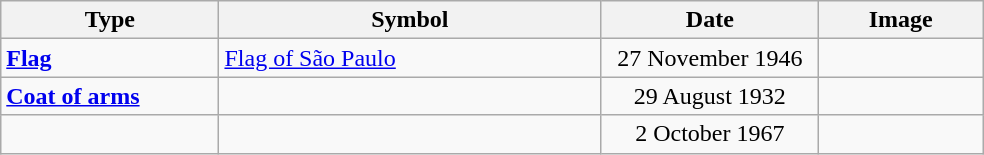<table class="wikitable">
<tr>
<th width="20%">Type</th>
<th width="35%">Symbol</th>
<th width="20%">Date</th>
<th width="15%">Image</th>
</tr>
<tr>
<td><strong><a href='#'>Flag</a></strong></td>
<td><a href='#'>Flag of São Paulo</a></td>
<td align="center">27 November 1946</td>
<td align="center"></td>
</tr>
<tr>
<td><strong><a href='#'>Coat of arms</a></strong></td>
<td></td>
<td align="center">29 August 1932</td>
<td align="center"></td>
</tr>
<tr>
<td></td>
<td></td>
<td align="center">2 October 1967</td>
<td></td>
</tr>
</table>
